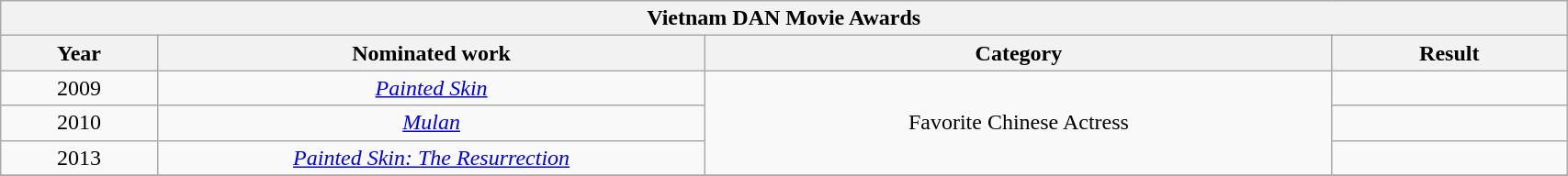<table width="90%" class="wikitable sortable">
<tr>
<th colspan="4" align="center">Vietnam DAN Movie Awards</th>
</tr>
<tr>
<th width="10%">Year</th>
<th width="35%">Nominated work</th>
<th width="40%">Category</th>
<th width="15%">Result</th>
</tr>
<tr>
<td align="center">2009</td>
<td align="center"><em><a href='#'>Painted Skin</a></em></td>
<td rowspan=3 align="center">Favorite Chinese Actress</td>
<td></td>
</tr>
<tr>
<td align="center">2010</td>
<td align="center"><em><a href='#'>Mulan</a></em></td>
<td></td>
</tr>
<tr>
<td align="center">2013</td>
<td align="center"><em><a href='#'>Painted Skin: The Resurrection</a></em></td>
<td></td>
</tr>
<tr>
</tr>
</table>
